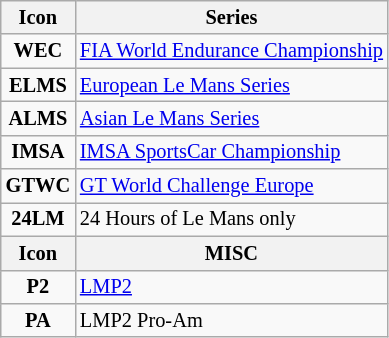<table class="wikitable" style="font-size: 85%;">
<tr>
<th>Icon</th>
<th>Series</th>
</tr>
<tr>
<td align=center><strong><span>WEC</span></strong></td>
<td><a href='#'>FIA World Endurance Championship</a></td>
</tr>
<tr>
<td align=center><strong><span>ELMS</span></strong></td>
<td><a href='#'>European Le Mans Series</a></td>
</tr>
<tr>
<td align=center><strong><span>ALMS</span></strong></td>
<td><a href='#'>Asian Le Mans Series</a></td>
</tr>
<tr>
<td align=center><strong><span>IMSA</span></strong></td>
<td><a href='#'>IMSA SportsCar Championship</a></td>
</tr>
<tr>
<td align=center><strong><span>GTWC</span></strong></td>
<td><a href='#'>GT World Challenge Europe</a></td>
</tr>
<tr>
<td align=center><strong><span>24LM</span></strong></td>
<td>24 Hours of Le Mans only</td>
</tr>
<tr>
<th>Icon</th>
<th>MISC</th>
</tr>
<tr>
<td align=center><strong><span>P2</span></strong></td>
<td><a href='#'>LMP2</a></td>
</tr>
<tr>
<td align=center><strong><span>PA</span></strong></td>
<td>LMP2 Pro-Am</td>
</tr>
</table>
